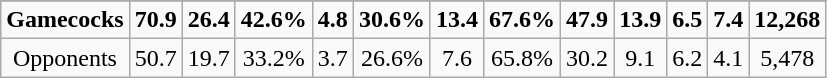<table class="wikitable sortable">
<tr>
</tr>
<tr style="text-align:center;">
<td><strong>Gamecocks</strong></td>
<td><strong>70.9</strong></td>
<td><strong>26.4</strong></td>
<td><strong>42.6%</strong></td>
<td><strong>4.8</strong></td>
<td><strong>30.6%</strong></td>
<td><strong>13.4</strong></td>
<td><strong>67.6%</strong></td>
<td><strong>47.9</strong></td>
<td><strong>13.9</strong></td>
<td><strong>6.5</strong></td>
<td><strong>7.4</strong></td>
<td><strong>12,268</strong></td>
</tr>
<tr style="text-align:center;">
<td>Opponents</td>
<td>50.7</td>
<td>19.7</td>
<td>33.2%</td>
<td>3.7</td>
<td>26.6%</td>
<td>7.6</td>
<td>65.8%</td>
<td>30.2</td>
<td>9.1</td>
<td>6.2</td>
<td>4.1</td>
<td>5,478</td>
</tr>
</table>
